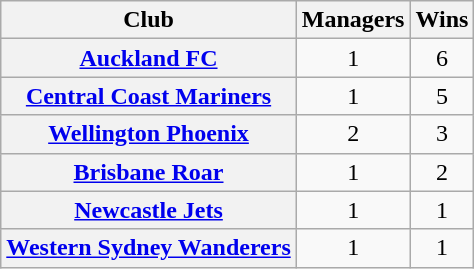<table class="wikitable sortable plainrowheaders" style=text-align:center>
<tr>
<th scope=col>Club</th>
<th scope=col>Managers</th>
<th scope=col>Wins</th>
</tr>
<tr>
<th scope=row><a href='#'>Auckland FC</a></th>
<td>1</td>
<td>6</td>
</tr>
<tr>
<th scope=row><a href='#'>Central Coast Mariners</a></th>
<td>1</td>
<td>5</td>
</tr>
<tr>
<th scope=row><a href='#'>Wellington Phoenix</a></th>
<td>2</td>
<td>3</td>
</tr>
<tr>
<th scope=row><a href='#'>Brisbane Roar</a></th>
<td>1</td>
<td>2</td>
</tr>
<tr>
<th scope=row><a href='#'>Newcastle Jets</a></th>
<td>1</td>
<td>1</td>
</tr>
<tr>
<th scope=row><a href='#'>Western Sydney Wanderers</a></th>
<td>1</td>
<td>1</td>
</tr>
</table>
